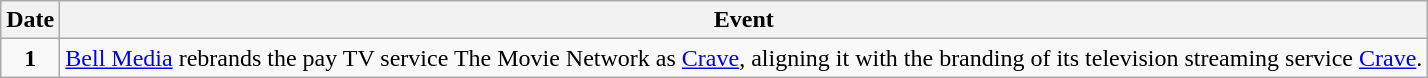<table class="wikitable">
<tr>
<th>Date</th>
<th>Event</th>
</tr>
<tr>
<td style="text-align:center;"><strong>1</strong></td>
<td><a href='#'>Bell Media</a> rebrands the pay TV service The Movie Network as <a href='#'>Crave</a>, aligning it with the branding of its television streaming service <a href='#'>Crave</a>.</td>
</tr>
</table>
